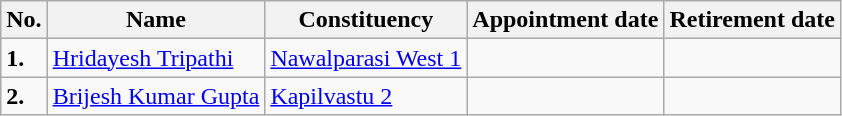<table class="wikitable">
<tr>
<th>No.</th>
<th>Name</th>
<th>Constituency</th>
<th>Appointment date</th>
<th>Retirement date</th>
</tr>
<tr>
<td><strong>1.</strong></td>
<td><a href='#'>Hridayesh Tripathi</a></td>
<td><a href='#'>Nawalparasi West 1</a></td>
<td></td>
<td></td>
</tr>
<tr>
<td><strong>2.</strong></td>
<td><a href='#'>Brijesh Kumar Gupta</a></td>
<td><a href='#'>Kapilvastu 2</a></td>
<td></td>
<td></td>
</tr>
</table>
